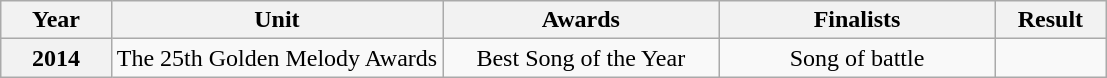<table class="wikitable" style="text-align:center;">
<tr>
<th width="10%">Year</th>
<th width="30%">Unit</th>
<th width="25%">Awards</th>
<th width="25%">Finalists</th>
<th width="10%">Result</th>
</tr>
<tr>
<th>2014</th>
<td>The 25th Golden Melody Awards</td>
<td>Best Song of the Year</td>
<td>Song of battle</td>
<td></td>
</tr>
</table>
